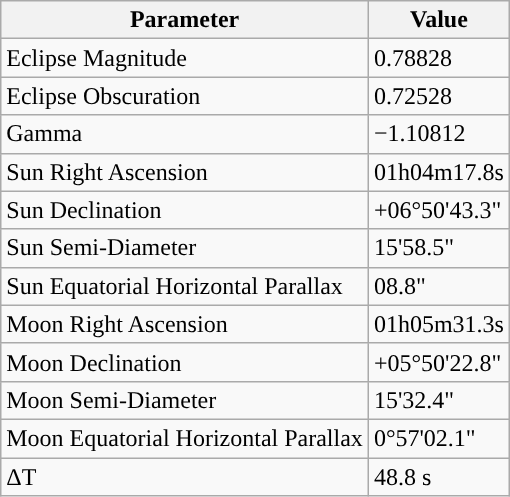<table class="wikitable">
<tr>
<th>Parameter</th>
<th>Value</th>
</tr>
<tr>
<td>Eclipse Magnitude</td>
<td>0.78828</td>
</tr>
<tr>
<td>Eclipse Obscuration</td>
<td>0.72528</td>
</tr>
<tr>
<td>Gamma</td>
<td>−1.10812</td>
</tr>
<tr>
<td>Sun Right Ascension</td>
<td>01h04m17.8s</td>
</tr>
<tr>
<td>Sun Declination</td>
<td>+06°50'43.3"</td>
</tr>
<tr>
<td>Sun Semi-Diameter</td>
<td>15'58.5"</td>
</tr>
<tr>
<td>Sun Equatorial Horizontal Parallax</td>
<td>08.8"</td>
</tr>
<tr>
<td>Moon Right Ascension</td>
<td>01h05m31.3s</td>
</tr>
<tr>
<td>Moon Declination</td>
<td>+05°50'22.8"</td>
</tr>
<tr>
<td>Moon Semi-Diameter</td>
<td>15'32.4"</td>
</tr>
<tr>
<td>Moon Equatorial Horizontal Parallax</td>
<td>0°57'02.1"</td>
</tr>
<tr>
<td>ΔT</td>
<td>48.8 s</td>
</tr>
</table>
